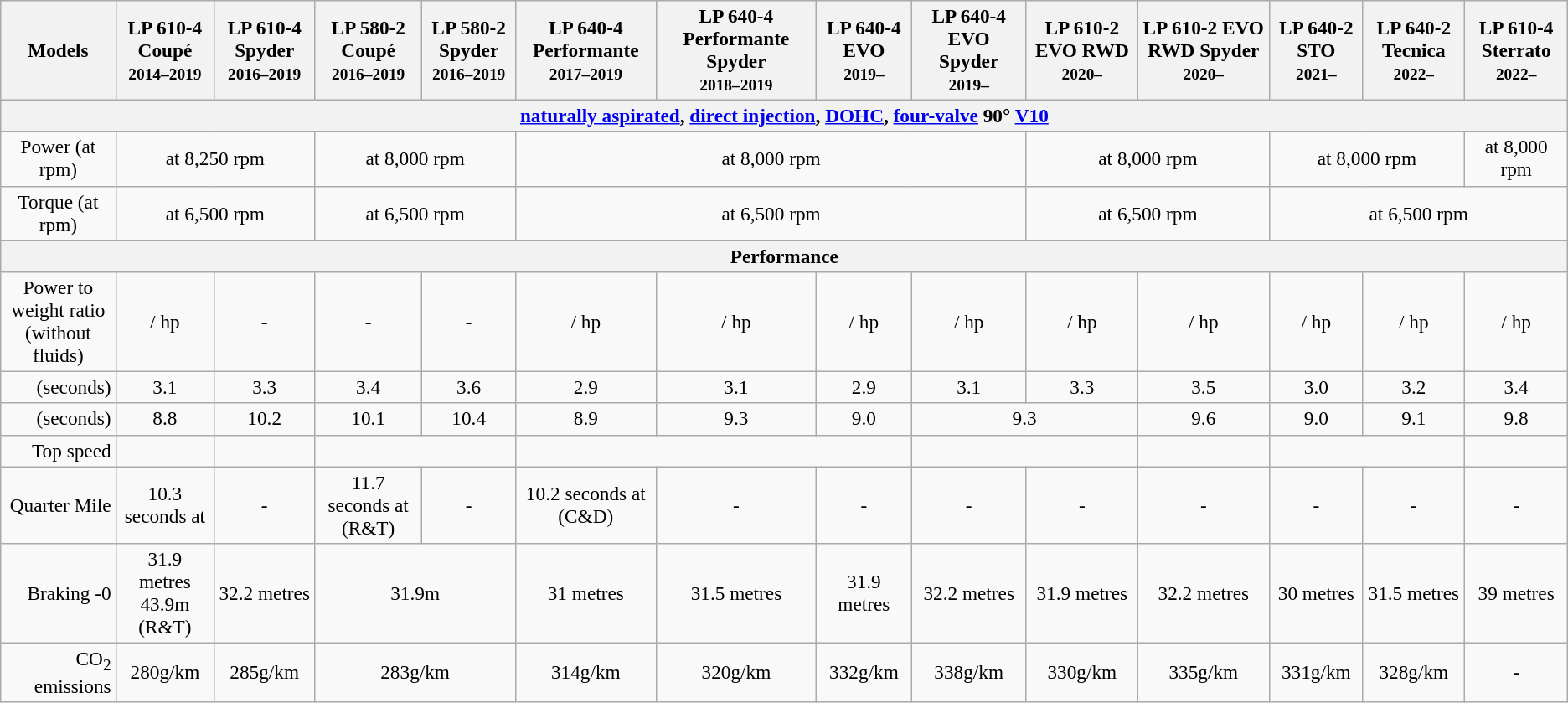<table class="wikitable collapsible" style="font-size:97%; text-align:center;">
<tr>
<th>Models</th>
<th>LP 610-4 Coupé <br><small>2014–2019</small></th>
<th>LP 610-4 Spyder <br><small>2016–2019</small></th>
<th>LP 580-2 Coupé <br><small>2016–2019</small></th>
<th>LP 580-2 Spyder <br><small>2016–2019</small></th>
<th>LP 640-4 Performante <br><small>2017–2019</small></th>
<th>LP 640-4 Performante Spyder <br><small>2018–2019</small></th>
<th>LP 640-4 EVO <br><small>2019–</small></th>
<th>LP 640-4 EVO Spyder <br><small>2019–</small></th>
<th>LP 610-2 EVO RWD <br><small>2020–</small></th>
<th>LP 610-2 EVO RWD Spyder <br><small>2020–</small></th>
<th>LP 640-2 STO <br><small>2021–</small></th>
<th>LP 640-2 Tecnica <br><small>2022–</small></th>
<th>LP 610-4 Sterrato <br><small>2022–</small></th>
</tr>
<tr>
<th colspan=14><a href='#'></a> <a href='#'>naturally aspirated</a>, <a href='#'>direct injection</a>, <a href='#'>DOHC</a>, <a href='#'>four-valve</a> 90° <a href='#'>V10</a></th>
</tr>
<tr>
<td style="text-align:center;">Power (at rpm)</td>
<td colspan=2> at 8,250 rpm</td>
<td colspan=2> at 8,000 rpm</td>
<td colspan=4> at 8,000 rpm</td>
<td colspan=2> at 8,000 rpm</td>
<td colspan=2> at 8,000 rpm</td>
<td> at 8,000 rpm</td>
</tr>
<tr>
<td style="text-align:center;">Torque (at rpm)</td>
<td colspan=2> at 6,500 rpm</td>
<td colspan=2> at 6,500 rpm</td>
<td colspan=4> at 6,500 rpm</td>
<td colspan=2> at 6,500 rpm</td>
<td colspan=3> at 6,500 rpm</td>
</tr>
<tr>
<th colspan=14>Performance</th>
</tr>
<tr>
<td style="text-align:center;">Power to weight ratio<br>(without fluids)</td>
<td> / hp</td>
<td>-</td>
<td>-</td>
<td>-</td>
<td> / hp</td>
<td> / hp</td>
<td> / hp</td>
<td> / hp</td>
<td> / hp</td>
<td> / hp</td>
<td> / hp</td>
<td> / hp</td>
<td> / hp</td>
</tr>
<tr>
<td style="text-align:right;"> (seconds)</td>
<td>3.1</td>
<td>3.3</td>
<td>3.4</td>
<td>3.6</td>
<td>2.9</td>
<td>3.1</td>
<td>2.9</td>
<td>3.1</td>
<td>3.3</td>
<td>3.5</td>
<td>3.0</td>
<td>3.2</td>
<td>3.4</td>
</tr>
<tr>
<td style="text-align:right;"> (seconds)</td>
<td>8.8</td>
<td>10.2</td>
<td>10.1</td>
<td>10.4</td>
<td>8.9</td>
<td>9.3</td>
<td>9.0</td>
<td colspan=2>9.3</td>
<td>9.6</td>
<td>9.0</td>
<td>9.1</td>
<td>9.8</td>
</tr>
<tr>
<td style="text-align:right;">Top speed</td>
<td> <br></td>
<td></td>
<td colspan=2></td>
<td colspan=3></td>
<td colspan=2></td>
<td></td>
<td colspan=2></td>
<td></td>
</tr>
<tr>
<td style="text-align:right;">Quarter Mile</td>
<td>10.3 seconds at </td>
<td>-</td>
<td>11.7 seconds at  (R&T)</td>
<td>-</td>
<td>10.2 seconds at  (C&D)</td>
<td>-</td>
<td>-</td>
<td>-</td>
<td>-</td>
<td>-</td>
<td>-</td>
<td>-</td>
<td>-</td>
</tr>
<tr>
<td style="text-align:right;">Braking -0</td>
<td>31.9 metres <br> 43.9m (R&T)</td>
<td>32.2 metres</td>
<td colspan=2>31.9m</td>
<td>31 metres</td>
<td>31.5 metres</td>
<td>31.9 metres</td>
<td>32.2 metres</td>
<td>31.9 metres</td>
<td>32.2 metres</td>
<td>30 metres</td>
<td>31.5 metres</td>
<td>39 metres</td>
</tr>
<tr>
<td style="text-align:right;">CO<sub>2</sub> emissions</td>
<td>280g/km</td>
<td>285g/km</td>
<td colspan=2>283g/km</td>
<td>314g/km</td>
<td>320g/km</td>
<td>332g/km</td>
<td>338g/km</td>
<td>330g/km</td>
<td>335g/km</td>
<td>331g/km</td>
<td>328g/km</td>
<td>-</td>
</tr>
</table>
